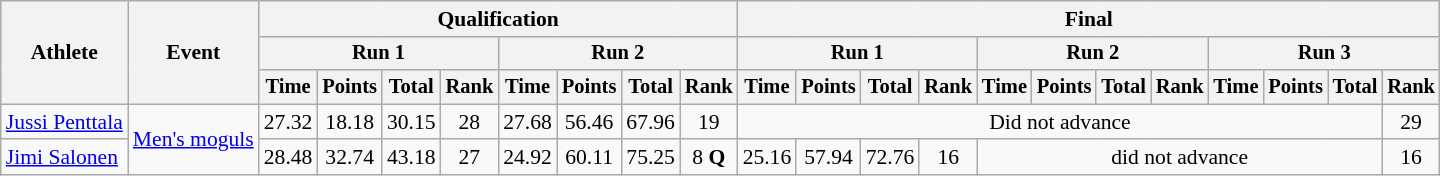<table class="wikitable" style="font-size:90%">
<tr>
<th rowspan=3>Athlete</th>
<th rowspan=3>Event</th>
<th colspan=8>Qualification</th>
<th colspan=12>Final</th>
</tr>
<tr style="font-size:95%">
<th colspan=4>Run 1</th>
<th colspan=4>Run 2</th>
<th colspan=4>Run 1</th>
<th colspan=4>Run 2</th>
<th colspan=4>Run 3</th>
</tr>
<tr style="font-size:95%">
<th>Time</th>
<th>Points</th>
<th>Total</th>
<th>Rank</th>
<th>Time</th>
<th>Points</th>
<th>Total</th>
<th>Rank</th>
<th>Time</th>
<th>Points</th>
<th>Total</th>
<th>Rank</th>
<th>Time</th>
<th>Points</th>
<th>Total</th>
<th>Rank</th>
<th>Time</th>
<th>Points</th>
<th>Total</th>
<th>Rank</th>
</tr>
<tr align=center>
<td align=left><a href='#'>Jussi Penttala</a></td>
<td align=left rowspan=2><a href='#'>Men's moguls</a></td>
<td>27.32</td>
<td>18.18</td>
<td>30.15</td>
<td>28</td>
<td>27.68</td>
<td>56.46</td>
<td>67.96</td>
<td>19</td>
<td colspan=11>Did not advance</td>
<td>29</td>
</tr>
<tr align=center>
<td align=left><a href='#'>Jimi Salonen</a></td>
<td>28.48</td>
<td>32.74</td>
<td>43.18</td>
<td>27</td>
<td>24.92</td>
<td>60.11</td>
<td>75.25</td>
<td>8 <strong>Q</strong></td>
<td>25.16</td>
<td>57.94</td>
<td>72.76</td>
<td>16</td>
<td colspan=7>did not advance</td>
<td>16</td>
</tr>
</table>
